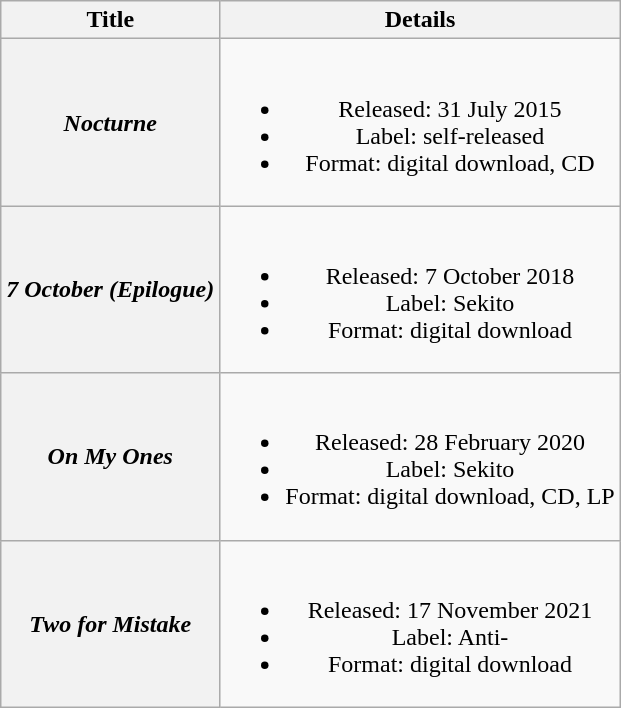<table class="wikitable plainrowheaders" style="text-align:center;" border="1">
<tr>
<th>Title</th>
<th>Details</th>
</tr>
<tr>
<th scope="row"><em>Nocturne</em></th>
<td><br><ul><li>Released: 31 July 2015</li><li>Label: self-released</li><li>Format: digital download, CD</li></ul></td>
</tr>
<tr>
<th scope="row"><em>7 October (Epilogue)</em></th>
<td><br><ul><li>Released: 7 October 2018</li><li>Label: Sekito</li><li>Format: digital download</li></ul></td>
</tr>
<tr>
<th scope="row"><em>On My Ones</em></th>
<td><br><ul><li>Released: 28 February 2020</li><li>Label: Sekito</li><li>Format: digital download, CD, LP</li></ul></td>
</tr>
<tr>
<th scope="row"><em>Two for Mistake</em></th>
<td><br><ul><li>Released: 17 November 2021</li><li>Label: Anti-</li><li>Format: digital download</li></ul></td>
</tr>
</table>
